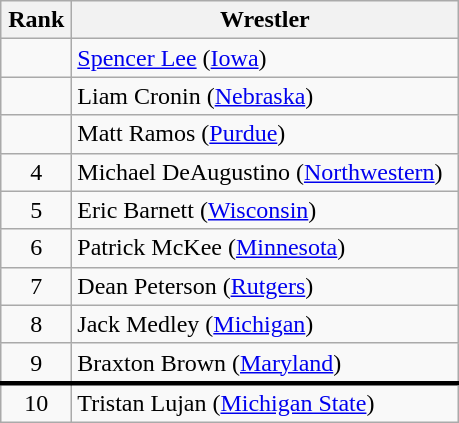<table class="wikitable" style="text-align: center;">
<tr>
<th width="40">Rank</th>
<th width="250">Wrestler</th>
</tr>
<tr>
<td></td>
<td align="left"><a href='#'>Spencer Lee</a> (<a href='#'>Iowa</a>)</td>
</tr>
<tr>
<td></td>
<td align="left">Liam Cronin (<a href='#'>Nebraska</a>)</td>
</tr>
<tr>
<td></td>
<td align="left">Matt Ramos (<a href='#'>Purdue</a>)</td>
</tr>
<tr>
<td>4</td>
<td align="left">Michael DeAugustino (<a href='#'>Northwestern</a>)</td>
</tr>
<tr>
<td>5</td>
<td align="left">Eric Barnett (<a href='#'>Wisconsin</a>)</td>
</tr>
<tr>
<td>6</td>
<td align="left">Patrick McKee (<a href='#'>Minnesota</a>)</td>
</tr>
<tr>
<td>7</td>
<td align="left">Dean Peterson (<a href='#'>Rutgers</a>)</td>
</tr>
<tr>
<td>8</td>
<td align="left">Jack Medley (<a href='#'>Michigan</a>)</td>
</tr>
<tr>
<td>9</td>
<td align="left">Braxton Brown (<a href='#'>Maryland</a>)</td>
</tr>
<tr style="border-top:3px solid black">
<td>10</td>
<td align="left">Tristan Lujan (<a href='#'>Michigan State</a>)</td>
</tr>
</table>
